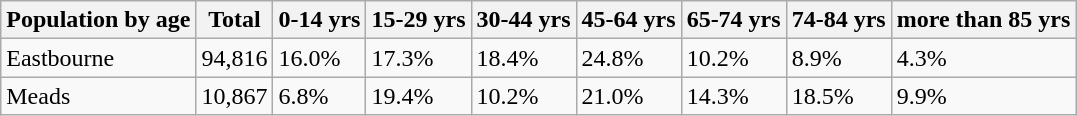<table class="wikitable" border="1">
<tr>
<th>Population by age</th>
<th>Total</th>
<th>0-14 yrs</th>
<th>15-29 yrs</th>
<th>30-44 yrs</th>
<th>45-64 yrs</th>
<th>65-74 yrs</th>
<th>74-84 yrs</th>
<th>more than 85 yrs</th>
</tr>
<tr>
<td>Eastbourne</td>
<td>94,816</td>
<td>16.0%</td>
<td>17.3%</td>
<td>18.4%</td>
<td>24.8%</td>
<td>10.2%</td>
<td>8.9%</td>
<td>4.3%</td>
</tr>
<tr>
<td>Meads</td>
<td>10,867</td>
<td>6.8%</td>
<td>19.4%</td>
<td>10.2%</td>
<td>21.0%</td>
<td>14.3%</td>
<td>18.5%</td>
<td>9.9%</td>
</tr>
</table>
